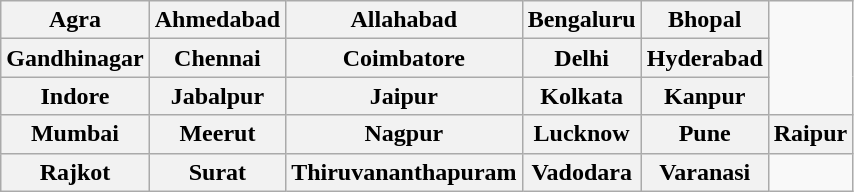<table class="wikitable sortable">
<tr>
<th>Agra</th>
<th>Ahmedabad</th>
<th>Allahabad</th>
<th>Bengaluru</th>
<th>Bhopal</th>
</tr>
<tr>
<th>Gandhinagar</th>
<th>Chennai</th>
<th>Coimbatore</th>
<th>Delhi</th>
<th>Hyderabad</th>
</tr>
<tr>
<th>Indore</th>
<th>Jabalpur</th>
<th>Jaipur</th>
<th>Kolkata</th>
<th>Kanpur</th>
</tr>
<tr>
<th>Mumbai</th>
<th>Meerut</th>
<th>Nagpur</th>
<th>Lucknow</th>
<th>Pune</th>
<th>Raipur</th>
</tr>
<tr>
<th>Rajkot</th>
<th>Surat</th>
<th>Thiruvananthapuram</th>
<th>Vadodara</th>
<th>Varanasi</th>
</tr>
</table>
